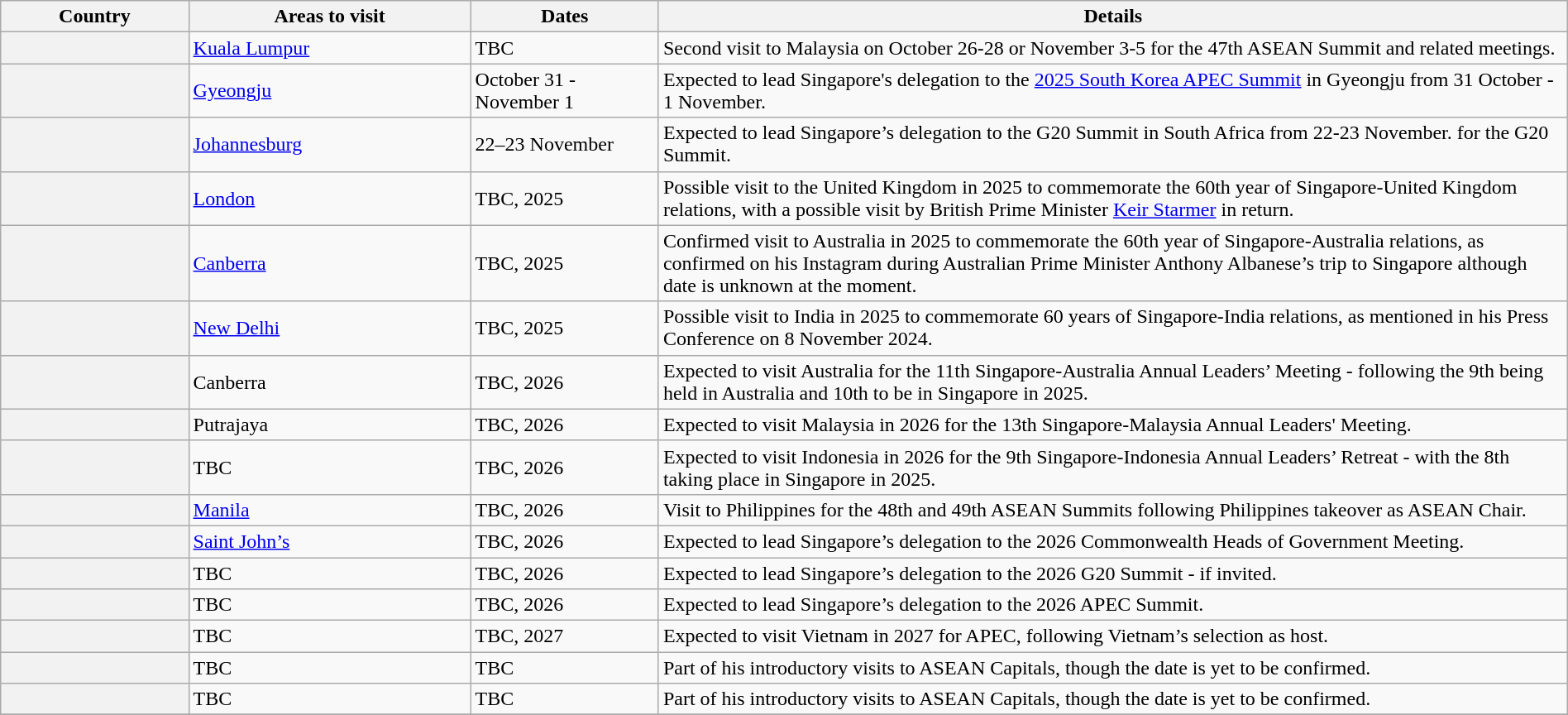<table class="wikitable sortable" border="1" style="margin: 1em auto 1em auto">
<tr>
<th scope="col" style="width: 12%;">Country</th>
<th scope="col" style="width: 18%;">Areas to visit</th>
<th scope="col" style="width: 12%;">Dates</th>
<th scope="col" style="width: 58%;" class="unsortable">Details</th>
</tr>
<tr>
<th scope="row"></th>
<td><a href='#'>Kuala Lumpur</a></td>
<td>TBC</td>
<td>Second visit to Malaysia on October 26-28 or November 3-5 for the 47th ASEAN Summit and related meetings.</td>
</tr>
<tr>
<th scope="row"></th>
<td><a href='#'>Gyeongju</a></td>
<td>October 31 - November 1</td>
<td>Expected to lead Singapore's delegation to the <a href='#'>2025 South Korea APEC Summit</a> in Gyeongju from 31 October - 1 November.</td>
</tr>
<tr>
<th scope="row"></th>
<td><a href='#'>Johannesburg</a></td>
<td>22–23 November</td>
<td>Expected to lead Singapore’s delegation to the G20 Summit in South Africa from 22-23 November. for the G20 Summit.</td>
</tr>
<tr>
<th scope="row"></th>
<td><a href='#'>London</a></td>
<td>TBC, 2025</td>
<td>Possible visit to the United Kingdom in 2025 to commemorate the 60th year of Singapore-United Kingdom relations, with a possible visit by British Prime Minister <a href='#'>Keir Starmer</a> in return.</td>
</tr>
<tr>
<th scope="row"></th>
<td><a href='#'>Canberra</a></td>
<td>TBC, 2025</td>
<td>Confirmed visit to Australia in 2025 to commemorate the 60th year of Singapore-Australia relations, as confirmed on his Instagram during Australian Prime Minister Anthony Albanese’s trip to Singapore although date is unknown at the moment. </td>
</tr>
<tr>
<th scope="row"></th>
<td><a href='#'>New Delhi</a></td>
<td>TBC, 2025</td>
<td>Possible visit to India in 2025 to commemorate 60 years of Singapore-India relations, as mentioned in his Press Conference on 8 November 2024.</td>
</tr>
<tr>
<th scope="row"></th>
<td>Canberra</td>
<td>TBC, 2026</td>
<td>Expected to visit Australia for the 11th Singapore-Australia Annual Leaders’ Meeting - following the 9th being held in Australia and 10th to be in Singapore in 2025.</td>
</tr>
<tr>
<th scope="row"></th>
<td>Putrajaya</td>
<td>TBC, 2026</td>
<td>Expected to visit Malaysia in 2026 for the 13th Singapore-Malaysia Annual Leaders' Meeting.</td>
</tr>
<tr>
<th scope="row"></th>
<td>TBC</td>
<td>TBC, 2026</td>
<td>Expected to visit Indonesia in 2026 for the 9th Singapore-Indonesia Annual Leaders’ Retreat - with the 8th taking place in Singapore in 2025.</td>
</tr>
<tr>
<th scope="row"></th>
<td><a href='#'>Manila</a></td>
<td>TBC, 2026</td>
<td>Visit to Philippines for the 48th and 49th ASEAN Summits following Philippines takeover as ASEAN Chair.</td>
</tr>
<tr>
<th scope="row"></th>
<td><a href='#'>Saint John’s</a></td>
<td>TBC, 2026</td>
<td>Expected to lead Singapore’s delegation to the 2026 Commonwealth Heads of Government Meeting.</td>
</tr>
<tr>
<th scope="row"></th>
<td>TBC</td>
<td>TBC, 2026</td>
<td>Expected to lead Singapore’s delegation to the 2026 G20 Summit - if invited.</td>
</tr>
<tr>
<th scope="row"></th>
<td>TBC</td>
<td>TBC, 2026</td>
<td>Expected to lead Singapore’s delegation to the 2026 APEC Summit.</td>
</tr>
<tr>
<th scope="row"></th>
<td>TBC</td>
<td>TBC, 2027</td>
<td>Expected to visit Vietnam in 2027 for APEC, following Vietnam’s selection as host.</td>
</tr>
<tr>
<th scope="row"></th>
<td>TBC</td>
<td>TBC</td>
<td>Part of his introductory visits to ASEAN Capitals, though the date is yet to be confirmed.</td>
</tr>
<tr>
<th scope="row"></th>
<td>TBC</td>
<td>TBC</td>
<td>Part of his introductory visits to ASEAN Capitals, though the date is yet to be confirmed.</td>
</tr>
<tr>
</tr>
</table>
